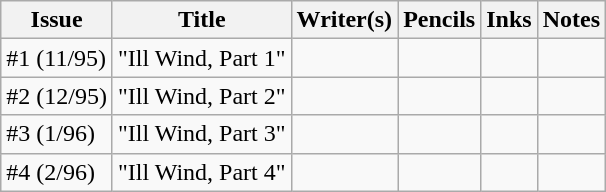<table class="wikitable">
<tr>
<th>Issue</th>
<th>Title</th>
<th>Writer(s)</th>
<th>Pencils</th>
<th>Inks</th>
<th>Notes</th>
</tr>
<tr>
<td>#1 (11/95)</td>
<td>"Ill Wind, Part 1"</td>
<td></td>
<td></td>
<td></td>
<td></td>
</tr>
<tr>
<td>#2 (12/95)</td>
<td>"Ill Wind, Part 2"</td>
<td></td>
<td></td>
<td></td>
<td></td>
</tr>
<tr>
<td>#3 (1/96)</td>
<td>"Ill Wind, Part 3"</td>
<td></td>
<td></td>
<td></td>
<td></td>
</tr>
<tr>
<td>#4 (2/96)</td>
<td>"Ill Wind, Part 4"</td>
<td></td>
<td></td>
<td></td>
<td></td>
</tr>
</table>
